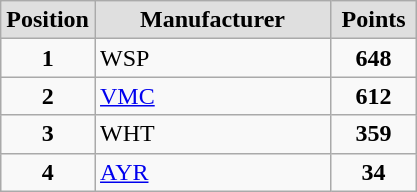<table class="wikitable">
<tr align="center" style="background:#dfdfdf;">
<td width="50"><strong>Position</strong></td>
<td width="150"><strong>Manufacturer</strong></td>
<td width="50"><strong>Points</strong></td>
</tr>
<tr align="center">
<td><strong>1</strong></td>
<td align="left">WSP</td>
<td><strong>648</strong></td>
</tr>
<tr align="center">
<td><strong>2</strong></td>
<td align="left"><a href='#'>VMC</a></td>
<td><strong>612</strong></td>
</tr>
<tr align="center">
<td><strong>3</strong></td>
<td align="left">WHT</td>
<td><strong>359</strong></td>
</tr>
<tr align="center">
<td><strong>4</strong></td>
<td align="left"><a href='#'>AYR</a></td>
<td><strong>34</strong></td>
</tr>
</table>
